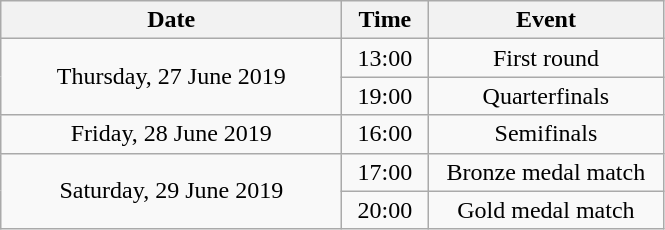<table class = "wikitable" style="text-align:center;">
<tr>
<th width=220>Date</th>
<th width=50>Time</th>
<th width=150>Event</th>
</tr>
<tr>
<td rowspan=2>Thursday, 27 June 2019</td>
<td>13:00</td>
<td>First round</td>
</tr>
<tr>
<td>19:00</td>
<td>Quarterfinals</td>
</tr>
<tr>
<td>Friday, 28 June 2019</td>
<td>16:00</td>
<td>Semifinals</td>
</tr>
<tr>
<td rowspan=2>Saturday, 29 June 2019</td>
<td>17:00</td>
<td>Bronze medal match</td>
</tr>
<tr>
<td>20:00</td>
<td>Gold medal match</td>
</tr>
</table>
